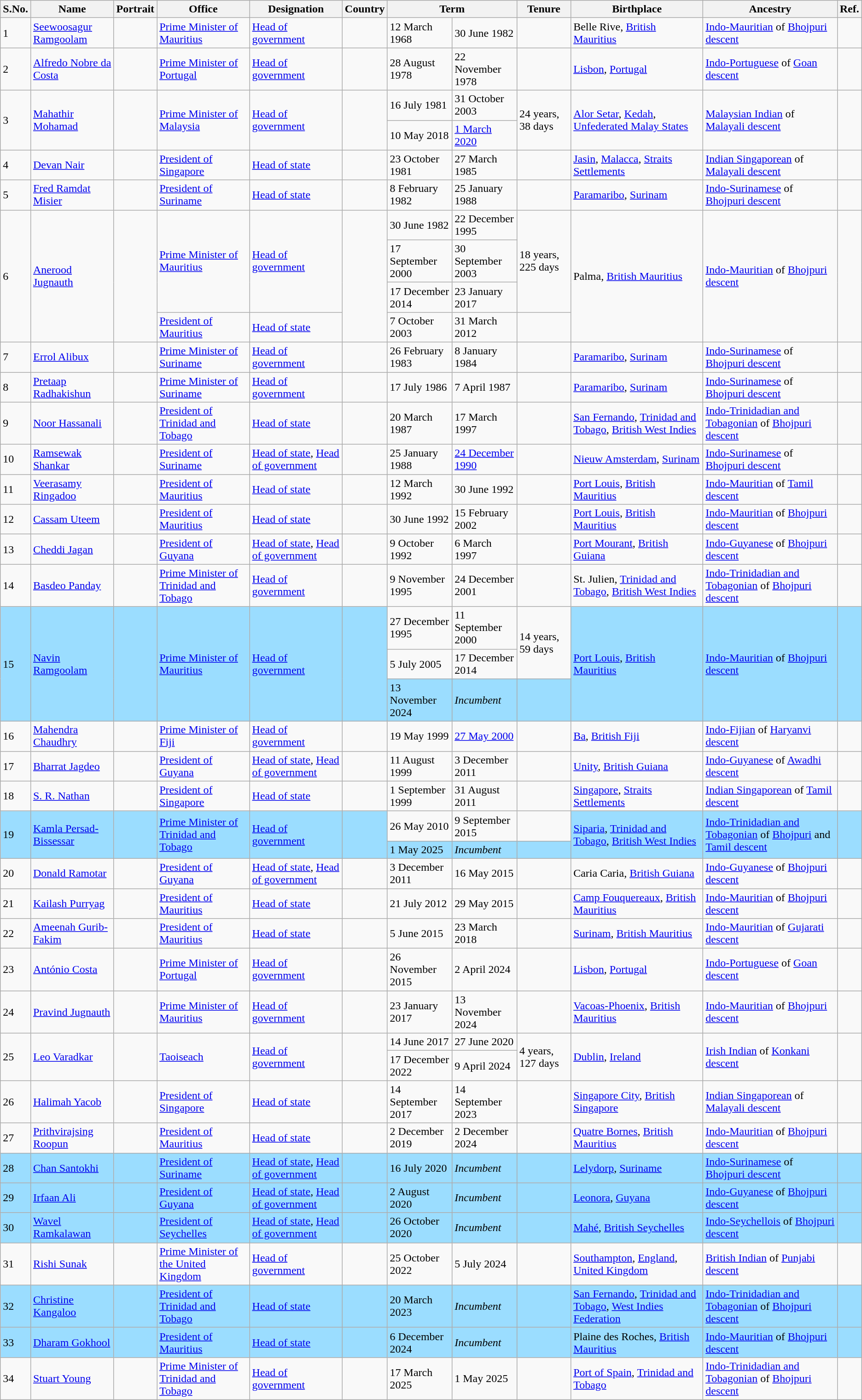<table class="wikitable sortable">
<tr>
<th>S.No.</th>
<th>Name<br></th>
<th>Portrait</th>
<th>Office</th>
<th>Designation</th>
<th>Country</th>
<th scope=col colspan=2>Term</th>
<th>Tenure</th>
<th>Birthplace</th>
<th>Ancestry</th>
<th>Ref.</th>
</tr>
<tr>
<td>1</td>
<td><a href='#'>Seewoosagur Ramgoolam</a><br></td>
<td></td>
<td><a href='#'>Prime Minister of Mauritius</a></td>
<td><a href='#'>Head of government</a></td>
<td></td>
<td>12 March 1968</td>
<td>30 June 1982</td>
<td></td>
<td>Belle Rive, <a href='#'>British Mauritius</a></td>
<td><a href='#'>Indo-Mauritian</a> of <a href='#'>Bhojpuri descent</a></td>
<td></td>
</tr>
<tr>
<td>2</td>
<td><a href='#'>Alfredo Nobre da Costa</a><br></td>
<td></td>
<td><a href='#'>Prime Minister of Portugal</a></td>
<td><a href='#'>Head of government</a></td>
<td></td>
<td>28 August 1978</td>
<td>22 November 1978</td>
<td></td>
<td><a href='#'>Lisbon</a>, <a href='#'>Portugal</a></td>
<td><a href='#'>Indo-Portuguese</a> of <a href='#'>Goan descent</a></td>
<td></td>
</tr>
<tr>
<td rowspan="2">3</td>
<td rowspan="2"><a href='#'>Mahathir Mohamad</a><br></td>
<td rowspan="2"></td>
<td rowspan="2"><a href='#'>Prime Minister of Malaysia</a></td>
<td rowspan="2"><a href='#'>Head of government</a></td>
<td rowspan="2"></td>
<td>16 July 1981</td>
<td>31 October 2003</td>
<td rowspan="2">24 years, 38 days</td>
<td rowspan="2"><a href='#'>Alor Setar</a>, <a href='#'>Kedah</a>, <a href='#'>Unfederated Malay States</a></td>
<td rowspan="2"><a href='#'>Malaysian Indian</a> of <a href='#'>Malayali descent</a></td>
<td rowspan="2"></td>
</tr>
<tr>
<td>10 May 2018</td>
<td><a href='#'>1 March 2020</a></td>
</tr>
<tr>
<td>4</td>
<td><a href='#'>Devan Nair</a><br></td>
<td></td>
<td><a href='#'>President of Singapore</a></td>
<td><a href='#'>Head of state</a></td>
<td></td>
<td>23 October 1981</td>
<td>27 March 1985</td>
<td></td>
<td><a href='#'>Jasin</a>, <a href='#'>Malacca</a>, <a href='#'>Straits Settlements</a></td>
<td><a href='#'>Indian Singaporean</a> of <a href='#'>Malayali descent</a></td>
<td></td>
</tr>
<tr>
<td>5</td>
<td><a href='#'>Fred Ramdat Misier</a><br></td>
<td></td>
<td><a href='#'>President of Suriname</a></td>
<td><a href='#'>Head of state</a></td>
<td></td>
<td>8 February 1982</td>
<td>25 January 1988</td>
<td></td>
<td><a href='#'>Paramaribo</a>, <a href='#'>Surinam</a></td>
<td><a href='#'>Indo-Surinamese</a> of <a href='#'>Bhojpuri descent</a></td>
<td></td>
</tr>
<tr>
<td rowspan="4">6</td>
<td rowspan="4"><a href='#'>Anerood Jugnauth</a><br></td>
<td rowspan="4"></td>
<td rowspan="3"><a href='#'>Prime Minister of Mauritius</a></td>
<td rowspan="3"><a href='#'>Head of government</a></td>
<td rowspan="4"></td>
<td>30 June 1982</td>
<td>22 December 1995</td>
<td rowspan="3">18 years, 225 days</td>
<td rowspan="4">Palma, <a href='#'>British Mauritius</a></td>
<td rowspan="4"><a href='#'>Indo-Mauritian</a> of <a href='#'>Bhojpuri descent</a></td>
<td rowspan="4"></td>
</tr>
<tr>
<td>17 September 2000</td>
<td>30 September 2003</td>
</tr>
<tr>
<td>17 December 2014</td>
<td>23 January 2017</td>
</tr>
<tr>
<td><a href='#'>President of Mauritius</a></td>
<td><a href='#'>Head of state</a></td>
<td>7 October 2003</td>
<td>31 March 2012</td>
<td></td>
</tr>
<tr>
<td>7</td>
<td><a href='#'>Errol Alibux</a><br></td>
<td></td>
<td><a href='#'>Prime Minister of Suriname</a></td>
<td><a href='#'>Head of government</a></td>
<td></td>
<td>26 February 1983</td>
<td>8 January 1984</td>
<td></td>
<td><a href='#'>Paramaribo</a>, <a href='#'>Surinam</a></td>
<td><a href='#'>Indo-Surinamese</a> of <a href='#'>Bhojpuri descent</a></td>
<td></td>
</tr>
<tr>
<td>8</td>
<td><a href='#'>Pretaap Radhakishun</a><br></td>
<td></td>
<td><a href='#'>Prime Minister of Suriname</a></td>
<td><a href='#'>Head of government</a></td>
<td></td>
<td>17 July 1986</td>
<td>7 April 1987</td>
<td></td>
<td><a href='#'>Paramaribo</a>, <a href='#'>Surinam</a></td>
<td><a href='#'>Indo-Surinamese</a> of <a href='#'>Bhojpuri descent</a></td>
<td></td>
</tr>
<tr>
<td>9</td>
<td><a href='#'>Noor Hassanali</a><br></td>
<td></td>
<td><a href='#'>President of Trinidad and Tobago</a></td>
<td><a href='#'>Head of state</a></td>
<td></td>
<td>20 March 1987</td>
<td>17 March 1997</td>
<td></td>
<td><a href='#'>San Fernando</a>, <a href='#'>Trinidad and Tobago</a>, <a href='#'>British West Indies</a></td>
<td><a href='#'>Indo-Trinidadian and Tobagonian</a> of <a href='#'>Bhojpuri descent</a></td>
<td></td>
</tr>
<tr>
<td>10</td>
<td><a href='#'>Ramsewak Shankar</a><br></td>
<td></td>
<td><a href='#'>President of Suriname</a></td>
<td><a href='#'>Head of state</a>, <a href='#'>Head of government</a></td>
<td></td>
<td>25 January 1988</td>
<td><a href='#'>24 December 1990</a></td>
<td></td>
<td><a href='#'>Nieuw Amsterdam</a>, <a href='#'>Surinam</a></td>
<td><a href='#'>Indo-Surinamese</a> of <a href='#'>Bhojpuri descent</a></td>
<td></td>
</tr>
<tr>
<td>11</td>
<td><a href='#'>Veerasamy Ringadoo</a><br></td>
<td></td>
<td><a href='#'>President of Mauritius</a></td>
<td><a href='#'>Head of state</a></td>
<td></td>
<td>12 March 1992</td>
<td>30 June 1992</td>
<td></td>
<td><a href='#'>Port Louis</a>, <a href='#'>British Mauritius</a></td>
<td><a href='#'>Indo-Mauritian</a> of <a href='#'>Tamil descent</a></td>
<td></td>
</tr>
<tr>
<td>12</td>
<td><a href='#'>Cassam Uteem</a><br></td>
<td></td>
<td><a href='#'>President of Mauritius</a></td>
<td><a href='#'>Head of state</a></td>
<td></td>
<td>30 June 1992</td>
<td>15 February 2002</td>
<td></td>
<td><a href='#'>Port Louis</a>, <a href='#'>British Mauritius</a></td>
<td><a href='#'>Indo-Mauritian</a> of <a href='#'>Bhojpuri descent</a></td>
<td></td>
</tr>
<tr>
<td>13</td>
<td><a href='#'>Cheddi Jagan</a><br></td>
<td></td>
<td><a href='#'>President of Guyana</a></td>
<td><a href='#'>Head of state</a>, <a href='#'>Head of government</a></td>
<td></td>
<td>9 October 1992</td>
<td>6 March 1997</td>
<td></td>
<td><a href='#'>Port Mourant</a>, <a href='#'>British Guiana</a></td>
<td><a href='#'>Indo-Guyanese</a> of <a href='#'>Bhojpuri descent</a></td>
<td></td>
</tr>
<tr>
<td>14</td>
<td><a href='#'>Basdeo Panday</a><br></td>
<td></td>
<td><a href='#'>Prime Minister of Trinidad and Tobago</a></td>
<td><a href='#'>Head of government</a></td>
<td></td>
<td>9 November 1995</td>
<td>24 December 2001</td>
<td></td>
<td>St. Julien, <a href='#'>Trinidad and Tobago</a>, <a href='#'>British West Indies</a></td>
<td><a href='#'>Indo-Trinidadian and Tobagonian</a> of <a href='#'>Bhojpuri descent</a></td>
<td></td>
</tr>
<tr>
<td style="background-color: #9BDDFF"; rowspan="3">15</td>
<td style="background-color: #9BDDFF"; rowspan="3"><a href='#'>Navin Ramgoolam</a><br></td>
<td style="background-color: #9BDDFF"; rowspan="3"></td>
<td style="background-color: #9BDDFF"; rowspan="3"><a href='#'>Prime Minister of Mauritius</a></td>
<td style="background-color: #9BDDFF"; rowspan="3"><a href='#'>Head of government</a></td>
<td style="background-color: #9BDDFF"; rowspan="3"></td>
<td>27 December 1995</td>
<td>11 September 2000</td>
<td rowspan="2">14 years, 59 days</td>
<td style="background-color: #9BDDFF"; rowspan="3"><a href='#'>Port Louis</a>, <a href='#'>British Mauritius</a></td>
<td style="background-color: #9BDDFF"; rowspan="3"><a href='#'>Indo-Mauritian</a> of <a href='#'>Bhojpuri descent</a></td>
<td style="background-color: #9BDDFF"; rowspan="3"></td>
</tr>
<tr>
<td>5 July 2005</td>
<td>17 December 2014</td>
</tr>
<tr style="background-color: #9BDDFF">
<td>13 November 2024</td>
<td><em>Incumbent</em></td>
<td></td>
</tr>
<tr>
<td>16</td>
<td><a href='#'>Mahendra Chaudhry</a><br></td>
<td></td>
<td><a href='#'>Prime Minister of Fiji</a></td>
<td><a href='#'>Head of government</a></td>
<td></td>
<td>19 May 1999</td>
<td><a href='#'>27 May 2000</a></td>
<td></td>
<td><a href='#'>Ba</a>, <a href='#'>British Fiji</a></td>
<td><a href='#'>Indo-Fijian</a> of <a href='#'>Haryanvi descent</a></td>
<td></td>
</tr>
<tr>
<td>17</td>
<td><a href='#'>Bharrat Jagdeo</a><br></td>
<td></td>
<td><a href='#'>President of Guyana</a></td>
<td><a href='#'>Head of state</a>, <a href='#'>Head of government</a></td>
<td></td>
<td>11 August 1999</td>
<td>3 December 2011</td>
<td></td>
<td><a href='#'>Unity</a>, <a href='#'>British Guiana</a></td>
<td><a href='#'>Indo-Guyanese</a> of <a href='#'>Awadhi descent</a></td>
<td></td>
</tr>
<tr>
<td>18</td>
<td><a href='#'>S. R. Nathan</a><br></td>
<td></td>
<td><a href='#'>President of Singapore</a></td>
<td><a href='#'>Head of state</a></td>
<td></td>
<td>1 September 1999</td>
<td>31 August 2011</td>
<td></td>
<td><a href='#'>Singapore</a>, <a href='#'>Straits Settlements</a></td>
<td><a href='#'>Indian Singaporean</a> of <a href='#'>Tamil descent</a></td>
<td></td>
</tr>
<tr>
<td style="background-color: #9BDDFF"; rowspan="2">19</td>
<td style="background-color: #9BDDFF"; rowspan="2"><a href='#'>Kamla Persad-Bissessar</a><br></td>
<td style="background-color: #9BDDFF"; rowspan="2"></td>
<td style="background-color: #9BDDFF"; rowspan="2"><a href='#'>Prime Minister of Trinidad and Tobago</a></td>
<td style="background-color: #9BDDFF"; rowspan="2"><a href='#'>Head of government</a></td>
<td style="background-color: #9BDDFF"; rowspan="2"></td>
<td>26 May 2010</td>
<td>9 September 2015</td>
<td></td>
<td style="background-color: #9BDDFF"; rowspan="2"><a href='#'>Siparia</a>, <a href='#'>Trinidad and Tobago</a>, <a href='#'>British West Indies</a></td>
<td style="background-color: #9BDDFF"; rowspan="2"><a href='#'>Indo-Trinidadian and Tobagonian</a> of <a href='#'>Bhojpuri</a> and <a href='#'>Tamil descent</a></td>
<td style="background-color: #9BDDFF"; rowspan="2"></td>
</tr>
<tr style="background-color: #9BDDFF">
<td>1 May 2025</td>
<td><em>Incumbent</em></td>
<td></td>
</tr>
<tr>
<td>20</td>
<td><a href='#'>Donald Ramotar</a><br></td>
<td></td>
<td><a href='#'>President of Guyana</a></td>
<td><a href='#'>Head of state</a>, <a href='#'>Head of government</a></td>
<td></td>
<td>3 December 2011</td>
<td>16 May 2015</td>
<td></td>
<td>Caria Caria, <a href='#'>British Guiana</a></td>
<td><a href='#'>Indo-Guyanese</a> of <a href='#'>Bhojpuri descent</a></td>
<td></td>
</tr>
<tr>
<td>21</td>
<td><a href='#'>Kailash Purryag</a><br></td>
<td></td>
<td><a href='#'>President of Mauritius</a></td>
<td><a href='#'>Head of state</a></td>
<td></td>
<td>21 July 2012</td>
<td>29 May 2015</td>
<td></td>
<td><a href='#'>Camp Fouquereaux</a>, <a href='#'>British Mauritius</a></td>
<td><a href='#'>Indo-Mauritian</a> of <a href='#'>Bhojpuri descent</a></td>
<td></td>
</tr>
<tr>
<td>22</td>
<td><a href='#'>Ameenah Gurib-Fakim</a><br></td>
<td></td>
<td><a href='#'>President of Mauritius</a></td>
<td><a href='#'>Head of state</a></td>
<td></td>
<td>5 June 2015</td>
<td>23 March 2018</td>
<td></td>
<td><a href='#'>Surinam</a>, <a href='#'>British Mauritius</a></td>
<td><a href='#'>Indo-Mauritian</a> of <a href='#'>Gujarati descent</a></td>
<td></td>
</tr>
<tr>
<td>23</td>
<td><a href='#'>António Costa</a><br></td>
<td></td>
<td><a href='#'>Prime Minister of Portugal</a></td>
<td><a href='#'>Head of government</a></td>
<td></td>
<td>26 November 2015</td>
<td>2 April 2024</td>
<td></td>
<td><a href='#'>Lisbon</a>, <a href='#'>Portugal</a></td>
<td><a href='#'>Indo-Portuguese</a> of <a href='#'>Goan descent</a></td>
<td></td>
</tr>
<tr>
<td>24</td>
<td><a href='#'>Pravind Jugnauth</a><br></td>
<td></td>
<td><a href='#'>Prime Minister of Mauritius</a></td>
<td><a href='#'>Head of government</a></td>
<td></td>
<td>23 January 2017</td>
<td>13 November 2024</td>
<td></td>
<td><a href='#'>Vacoas-Phoenix</a>, <a href='#'>British Mauritius</a></td>
<td><a href='#'>Indo-Mauritian</a> of <a href='#'>Bhojpuri descent</a></td>
<td></td>
</tr>
<tr>
<td rowspan="2">25</td>
<td rowspan="2"><a href='#'>Leo Varadkar</a><br></td>
<td rowspan="2"></td>
<td rowspan="2"><a href='#'>Taoiseach</a></td>
<td rowspan="2"><a href='#'>Head of government</a></td>
<td rowspan="2"></td>
<td>14 June 2017</td>
<td>27 June 2020</td>
<td rowspan="2">4 years, 127 days</td>
<td rowspan="2"><a href='#'>Dublin</a>, <a href='#'>Ireland</a></td>
<td rowspan="2"><a href='#'>Irish Indian</a> of <a href='#'>Konkani descent</a></td>
<td rowspan="2"></td>
</tr>
<tr>
<td>17 December 2022</td>
<td>9 April 2024</td>
</tr>
<tr>
<td>26</td>
<td><a href='#'>Halimah Yacob</a><br></td>
<td></td>
<td><a href='#'>President of Singapore</a></td>
<td><a href='#'>Head of state</a></td>
<td></td>
<td>14 September 2017</td>
<td>14 September 2023</td>
<td></td>
<td><a href='#'>Singapore City</a>, <a href='#'>British Singapore</a></td>
<td><a href='#'>Indian Singaporean</a> of <a href='#'>Malayali descent</a></td>
<td></td>
</tr>
<tr>
<td>27</td>
<td><a href='#'>Prithvirajsing Roopun</a><br></td>
<td></td>
<td><a href='#'>President of Mauritius</a></td>
<td><a href='#'>Head of state</a></td>
<td></td>
<td>2 December 2019</td>
<td>2 December 2024</td>
<td></td>
<td><a href='#'>Quatre Bornes</a>, <a href='#'>British Mauritius</a></td>
<td><a href='#'>Indo-Mauritian</a> of <a href='#'>Bhojpuri descent</a></td>
<td></td>
</tr>
<tr style="background-color: #9BDDFF">
<td>28</td>
<td><a href='#'>Chan Santokhi</a><br></td>
<td></td>
<td><a href='#'>President of Suriname</a></td>
<td><a href='#'>Head of state</a>, <a href='#'>Head of government</a></td>
<td></td>
<td>16 July 2020</td>
<td><em>Incumbent</em></td>
<td></td>
<td><a href='#'>Lelydorp</a>, <a href='#'>Suriname</a></td>
<td><a href='#'>Indo-Surinamese</a> of <a href='#'>Bhojpuri descent</a></td>
<td></td>
</tr>
<tr style="background-color: #9BDDFF">
<td>29</td>
<td><a href='#'>Irfaan Ali</a><br></td>
<td></td>
<td><a href='#'>President of Guyana</a></td>
<td><a href='#'>Head of state</a>, <a href='#'>Head of government</a></td>
<td></td>
<td>2 August 2020</td>
<td><em>Incumbent</em></td>
<td></td>
<td><a href='#'>Leonora</a>, <a href='#'>Guyana</a></td>
<td><a href='#'>Indo-Guyanese</a> of <a href='#'>Bhojpuri descent</a></td>
<td></td>
</tr>
<tr style="background-color: #9BDDFF">
<td>30</td>
<td><a href='#'>Wavel Ramkalawan</a><br></td>
<td></td>
<td><a href='#'>President of Seychelles</a></td>
<td><a href='#'>Head of state</a>, <a href='#'>Head of government</a></td>
<td></td>
<td>26 October 2020</td>
<td><em>Incumbent</em></td>
<td></td>
<td><a href='#'>Mahé</a>, <a href='#'>British Seychelles</a></td>
<td><a href='#'>Indo-Seychellois</a> of <a href='#'>Bhojpuri descent</a></td>
<td></td>
</tr>
<tr>
<td>31</td>
<td><a href='#'>Rishi Sunak</a><br></td>
<td></td>
<td><a href='#'>Prime Minister of the United Kingdom</a></td>
<td><a href='#'>Head of government</a></td>
<td></td>
<td>25 October 2022</td>
<td>5 July 2024</td>
<td></td>
<td><a href='#'>Southampton</a>, <a href='#'>England</a>, <a href='#'>United Kingdom</a></td>
<td><a href='#'>British Indian</a> of <a href='#'>Punjabi descent</a></td>
<td></td>
</tr>
<tr style="background-color: #9BDDFF">
<td>32</td>
<td><a href='#'>Christine Kangaloo</a><br></td>
<td></td>
<td><a href='#'>President of Trinidad and Tobago</a></td>
<td><a href='#'>Head of state</a></td>
<td></td>
<td>20 March 2023</td>
<td><em>Incumbent</em></td>
<td></td>
<td><a href='#'>San Fernando</a>, <a href='#'>Trinidad and Tobago</a>, <a href='#'>West Indies Federation</a></td>
<td><a href='#'>Indo-Trinidadian and Tobagonian</a> of <a href='#'>Bhojpuri descent</a></td>
<td></td>
</tr>
<tr style="background-color: #9BDDFF">
<td>33</td>
<td><a href='#'>Dharam Gokhool</a><br></td>
<td></td>
<td><a href='#'>President of Mauritius</a></td>
<td><a href='#'>Head of state</a></td>
<td></td>
<td>6 December 2024</td>
<td><em>Incumbent</em></td>
<td></td>
<td>Plaine des Roches, <a href='#'>British Mauritius</a></td>
<td><a href='#'>Indo-Mauritian</a> of <a href='#'>Bhojpuri descent</a></td>
<td></td>
</tr>
<tr>
<td>34</td>
<td><a href='#'>Stuart Young</a><br></td>
<td></td>
<td><a href='#'>Prime Minister of Trinidad and Tobago</a></td>
<td><a href='#'>Head of government</a></td>
<td></td>
<td>17 March 2025</td>
<td>1 May 2025</td>
<td></td>
<td><a href='#'>Port of Spain</a>, <a href='#'>Trinidad and Tobago</a></td>
<td><a href='#'>Indo-Trinidadian and Tobagonian</a> of <a href='#'>Bhojpuri descent</a></td>
<td></td>
</tr>
</table>
